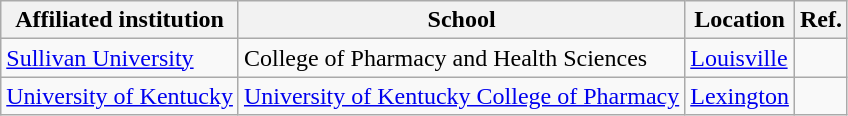<table class="wikitable sortable">
<tr>
<th>Affiliated institution</th>
<th>School</th>
<th>Location</th>
<th>Ref.</th>
</tr>
<tr>
<td><a href='#'>Sullivan University</a></td>
<td>College of Pharmacy and Health Sciences</td>
<td><a href='#'>Louisville</a></td>
<td></td>
</tr>
<tr>
<td><a href='#'>University of Kentucky</a></td>
<td><a href='#'>University of Kentucky College of Pharmacy</a></td>
<td><a href='#'>Lexington</a></td>
<td></td>
</tr>
</table>
